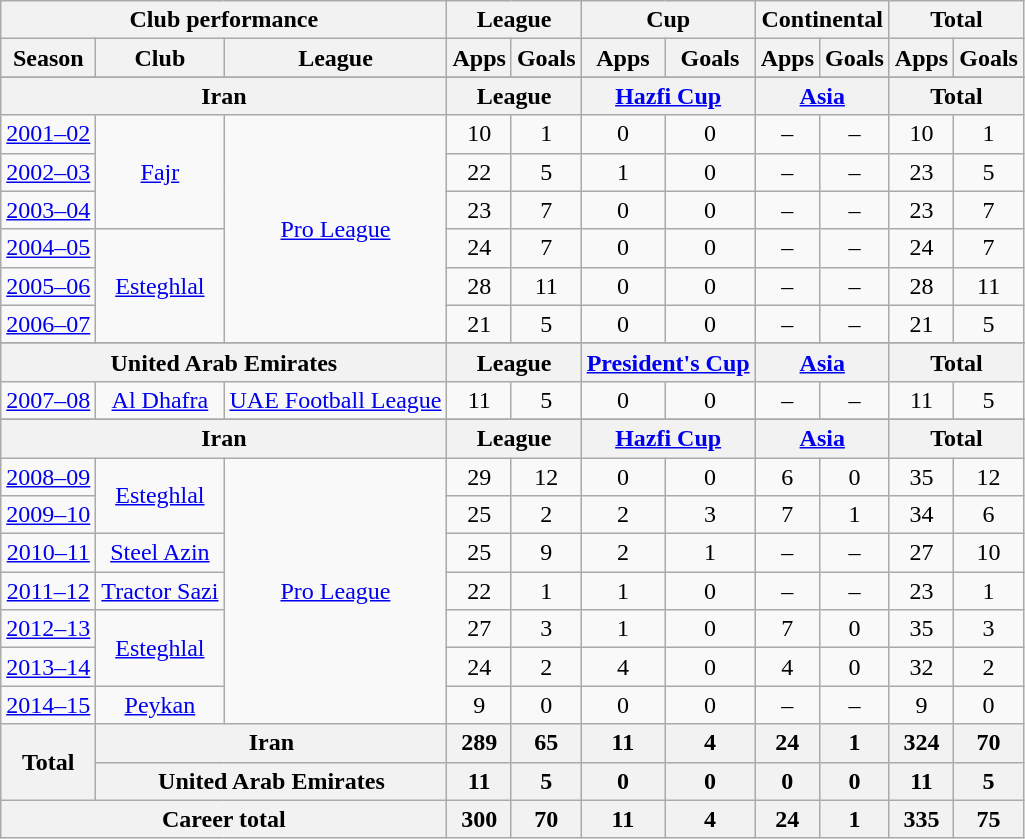<table class="wikitable" style="text-align:center">
<tr>
<th colspan=3>Club performance</th>
<th colspan=2>League</th>
<th colspan=2>Cup</th>
<th colspan=2>Continental</th>
<th colspan=2>Total</th>
</tr>
<tr>
<th>Season</th>
<th>Club</th>
<th>League</th>
<th>Apps</th>
<th>Goals</th>
<th>Apps</th>
<th>Goals</th>
<th>Apps</th>
<th>Goals</th>
<th>Apps</th>
<th>Goals</th>
</tr>
<tr>
</tr>
<tr>
<th colspan=3>Iran</th>
<th colspan=2>League</th>
<th colspan=2><a href='#'>Hazfi Cup</a></th>
<th colspan=2><a href='#'>Asia</a></th>
<th colspan=2>Total</th>
</tr>
<tr>
<td><a href='#'>2001–02</a></td>
<td rowspan="3"><a href='#'>Fajr</a></td>
<td rowspan="6"><a href='#'>Pro League</a></td>
<td>10</td>
<td>1</td>
<td>0</td>
<td>0</td>
<td>–</td>
<td>–</td>
<td>10</td>
<td>1</td>
</tr>
<tr>
<td><a href='#'>2002–03</a></td>
<td>22</td>
<td>5</td>
<td>1</td>
<td>0</td>
<td>–</td>
<td>–</td>
<td>23</td>
<td>5</td>
</tr>
<tr>
<td><a href='#'>2003–04</a></td>
<td>23</td>
<td>7</td>
<td>0</td>
<td>0</td>
<td>–</td>
<td>–</td>
<td>23</td>
<td>7</td>
</tr>
<tr>
<td><a href='#'>2004–05</a></td>
<td rowspan="3"><a href='#'>Esteghlal</a></td>
<td>24</td>
<td>7</td>
<td>0</td>
<td>0</td>
<td>–</td>
<td>–</td>
<td>24</td>
<td>7</td>
</tr>
<tr>
<td><a href='#'>2005–06</a></td>
<td>28</td>
<td>11</td>
<td>0</td>
<td>0</td>
<td>–</td>
<td>–</td>
<td>28</td>
<td>11</td>
</tr>
<tr>
<td><a href='#'>2006–07</a></td>
<td>21</td>
<td>5</td>
<td>0</td>
<td>0</td>
<td>–</td>
<td>–</td>
<td>21</td>
<td>5</td>
</tr>
<tr>
</tr>
<tr>
<th colspan=3>United Arab Emirates</th>
<th colspan=2>League</th>
<th colspan=2><a href='#'>President's Cup</a></th>
<th colspan=2><a href='#'>Asia</a></th>
<th colspan=2>Total</th>
</tr>
<tr>
<td><a href='#'>2007–08</a></td>
<td rowspan="1"><a href='#'>Al Dhafra</a></td>
<td rowspan="1"><a href='#'>UAE Football League</a></td>
<td>11</td>
<td>5</td>
<td>0</td>
<td>0</td>
<td>–</td>
<td>–</td>
<td>11</td>
<td>5</td>
</tr>
<tr>
</tr>
<tr>
<th colspan=3>Iran</th>
<th colspan=2>League</th>
<th colspan=2><a href='#'>Hazfi Cup</a></th>
<th colspan=2><a href='#'>Asia</a></th>
<th colspan=2>Total</th>
</tr>
<tr>
<td><a href='#'>2008–09</a></td>
<td rowspan="2"><a href='#'>Esteghlal</a></td>
<td rowspan="7"><a href='#'>Pro League</a></td>
<td>29</td>
<td>12</td>
<td>0</td>
<td>0</td>
<td>6</td>
<td>0</td>
<td>35</td>
<td>12</td>
</tr>
<tr>
<td><a href='#'>2009–10</a></td>
<td>25</td>
<td>2</td>
<td>2</td>
<td>3</td>
<td>7</td>
<td>1</td>
<td>34</td>
<td>6</td>
</tr>
<tr>
<td><a href='#'>2010–11</a></td>
<td rowspan="1"><a href='#'>Steel Azin</a></td>
<td>25</td>
<td>9</td>
<td>2</td>
<td>1</td>
<td>–</td>
<td>–</td>
<td>27</td>
<td>10</td>
</tr>
<tr>
<td><a href='#'>2011–12</a></td>
<td rowspan="1"><a href='#'>Tractor Sazi</a></td>
<td>22</td>
<td>1</td>
<td>1</td>
<td>0</td>
<td>–</td>
<td>–</td>
<td>23</td>
<td>1</td>
</tr>
<tr>
<td><a href='#'>2012–13</a></td>
<td rowspan="2"><a href='#'>Esteghlal</a></td>
<td>27</td>
<td>3</td>
<td>1</td>
<td>0</td>
<td>7</td>
<td>0</td>
<td>35</td>
<td>3</td>
</tr>
<tr>
<td><a href='#'>2013–14</a></td>
<td>24</td>
<td>2</td>
<td>4</td>
<td>0</td>
<td>4</td>
<td>0</td>
<td>32</td>
<td>2</td>
</tr>
<tr>
<td><a href='#'>2014–15</a></td>
<td><a href='#'>Peykan</a></td>
<td>9</td>
<td>0</td>
<td>0</td>
<td>0</td>
<td>–</td>
<td>–</td>
<td>9</td>
<td>0</td>
</tr>
<tr>
<th rowspan=2>Total</th>
<th colspan=2>Iran</th>
<th>289</th>
<th>65</th>
<th>11</th>
<th>4</th>
<th>24</th>
<th>1</th>
<th>324</th>
<th>70</th>
</tr>
<tr>
<th colspan=2>United Arab Emirates</th>
<th>11</th>
<th>5</th>
<th>0</th>
<th>0</th>
<th>0</th>
<th>0</th>
<th>11</th>
<th>5</th>
</tr>
<tr>
<th colspan=3>Career total</th>
<th>300</th>
<th>70</th>
<th>11</th>
<th>4</th>
<th>24</th>
<th>1</th>
<th>335</th>
<th>75</th>
</tr>
</table>
